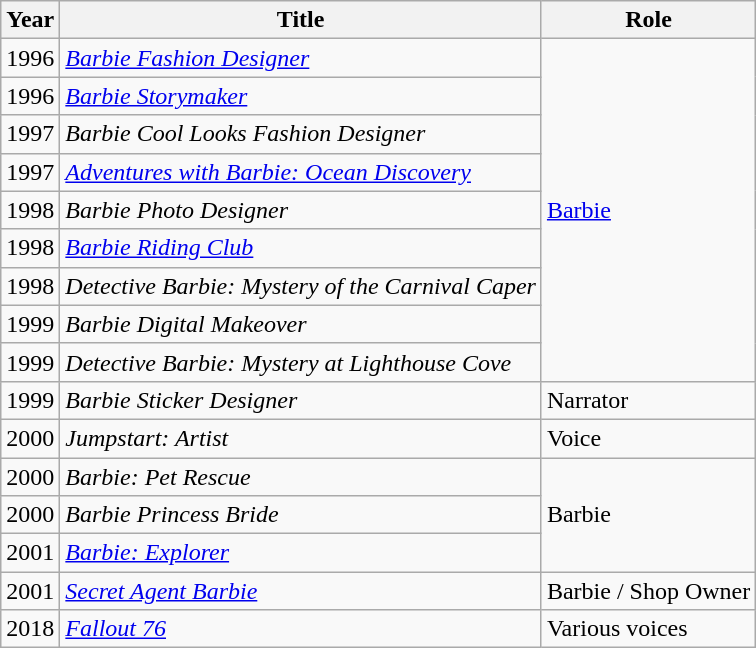<table class="wikitable sortable">
<tr>
<th>Year</th>
<th>Title</th>
<th>Role</th>
</tr>
<tr>
<td>1996</td>
<td><em><a href='#'>Barbie Fashion Designer</a></em></td>
<td rowspan="9"><a href='#'>Barbie</a></td>
</tr>
<tr>
<td>1996</td>
<td><em><a href='#'>Barbie Storymaker</a></em></td>
</tr>
<tr>
<td>1997</td>
<td><em>Barbie Cool Looks Fashion Designer</em></td>
</tr>
<tr>
<td>1997</td>
<td><em><a href='#'>Adventures with Barbie: Ocean Discovery</a></em></td>
</tr>
<tr>
<td>1998</td>
<td><em>Barbie Photo Designer</em></td>
</tr>
<tr>
<td>1998</td>
<td><em><a href='#'>Barbie Riding Club</a></em></td>
</tr>
<tr>
<td>1998</td>
<td><em>Detective Barbie: Mystery of the Carnival Caper</em></td>
</tr>
<tr>
<td>1999</td>
<td><em>Barbie Digital Makeover</em></td>
</tr>
<tr>
<td>1999</td>
<td><em>Detective Barbie: Mystery at Lighthouse Cove</em></td>
</tr>
<tr>
<td>1999</td>
<td><em>Barbie Sticker Designer</em></td>
<td>Narrator</td>
</tr>
<tr>
<td>2000</td>
<td><em>Jumpstart: Artist</em></td>
<td>Voice</td>
</tr>
<tr>
<td>2000</td>
<td><em>Barbie: Pet Rescue</em></td>
<td rowspan="3">Barbie</td>
</tr>
<tr>
<td>2000</td>
<td><em>Barbie Princess Bride</em></td>
</tr>
<tr>
<td>2001</td>
<td><em><a href='#'>Barbie: Explorer</a></em></td>
</tr>
<tr>
<td>2001</td>
<td><em><a href='#'>Secret Agent Barbie</a></em></td>
<td>Barbie / Shop Owner</td>
</tr>
<tr>
<td>2018</td>
<td><em><a href='#'>Fallout 76</a></em></td>
<td>Various voices</td>
</tr>
</table>
